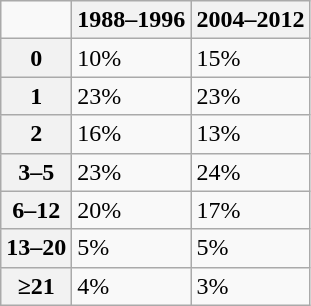<table class="wikitable">
<tr>
<td></td>
<th>1988–1996</th>
<th>2004–2012</th>
</tr>
<tr>
<th>0</th>
<td>10%</td>
<td>15%</td>
</tr>
<tr>
<th>1</th>
<td>23%</td>
<td>23%</td>
</tr>
<tr>
<th>2</th>
<td>16%</td>
<td>13%</td>
</tr>
<tr>
<th>3–5</th>
<td>23%</td>
<td>24%</td>
</tr>
<tr>
<th>6–12</th>
<td>20%</td>
<td>17%</td>
</tr>
<tr>
<th>13–20</th>
<td>5%</td>
<td>5%</td>
</tr>
<tr>
<th>≥21</th>
<td>4%</td>
<td>3%</td>
</tr>
</table>
